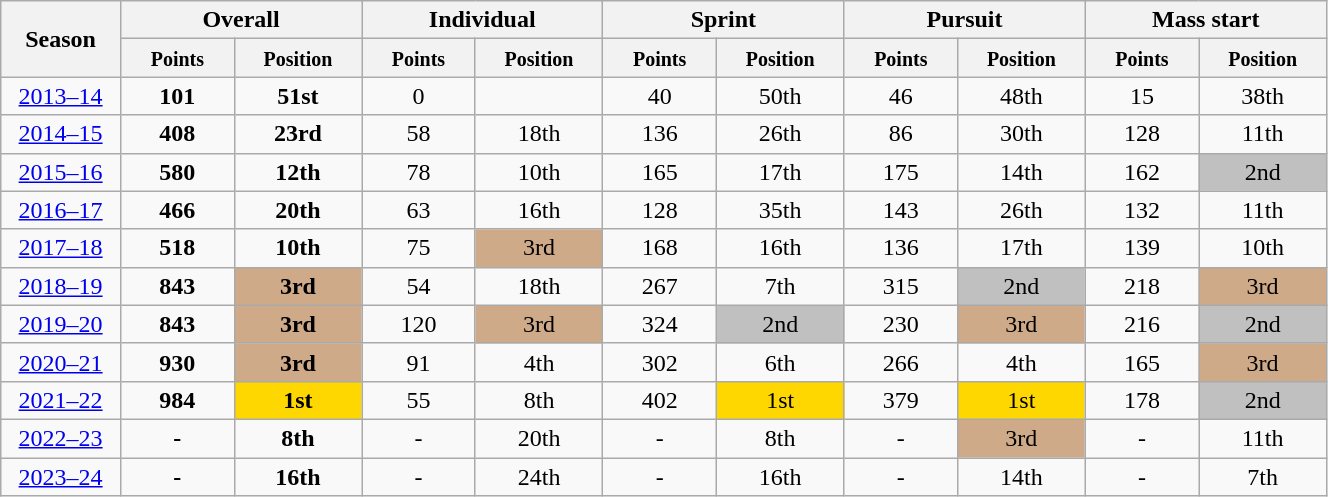<table class="wikitable" style="text-align:center;" width="70%">
<tr class="hintergrundfarbe5">
<th rowspan="2" style="width:4%;">Season</th>
<th colspan="2">Overall</th>
<th colspan="2">Individual</th>
<th colspan="2">Sprint</th>
<th colspan="2">Pursuit</th>
<th colspan="2">Mass start</th>
</tr>
<tr class="hintergrundfarbe5">
<th style="width:5%;"><small>Points</small></th>
<th style="width:5%;"><small>Position</small></th>
<th style="width:5%;"><small>Points</small></th>
<th style="width:5%;"><small>Position</small></th>
<th style="width:5%;"><small>Points</small></th>
<th style="width:5%;"><small>Position</small></th>
<th style="width:5%;"><small>Points</small></th>
<th style="width:5%;"><small>Position</small></th>
<th style="width:5%;"><small>Points</small></th>
<th style="width:5%;"><small>Position</small></th>
</tr>
<tr>
<td><a href='#'>2013–14</a></td>
<td><strong>101</strong></td>
<td><strong>51st</strong></td>
<td>0</td>
<td></td>
<td>40</td>
<td>50th</td>
<td>46</td>
<td>48th</td>
<td>15</td>
<td>38th</td>
</tr>
<tr>
<td><a href='#'>2014–15</a></td>
<td><strong>408</strong></td>
<td><strong>23rd</strong></td>
<td>58</td>
<td>18th</td>
<td>136</td>
<td>26th</td>
<td>86</td>
<td>30th</td>
<td>128</td>
<td>11th</td>
</tr>
<tr>
<td><a href='#'>2015–16</a></td>
<td><strong>580</strong></td>
<td><strong>12th</strong></td>
<td>78</td>
<td>10th</td>
<td>165</td>
<td>17th</td>
<td>175</td>
<td>14th</td>
<td>162</td>
<td style="background:silver;">2nd</td>
</tr>
<tr>
<td><a href='#'>2016–17</a></td>
<td><strong>466</strong></td>
<td><strong>20th</strong></td>
<td>63</td>
<td>16th</td>
<td>128</td>
<td>35th</td>
<td>143</td>
<td>26th</td>
<td>132</td>
<td>11th</td>
</tr>
<tr>
<td><a href='#'>2017–18</a></td>
<td><strong>518</strong></td>
<td><strong>10th</strong></td>
<td>75</td>
<td style="background:#cfaa88;">3rd</td>
<td>168</td>
<td>16th</td>
<td>136</td>
<td>17th</td>
<td>139</td>
<td>10th</td>
</tr>
<tr>
<td><a href='#'>2018–19</a></td>
<td><strong>843</strong></td>
<td style="background:#cfaa88;"><strong>3rd</strong></td>
<td>54</td>
<td>18th</td>
<td>267</td>
<td>7th</td>
<td>315</td>
<td style="background:silver;">2nd</td>
<td>218</td>
<td style="background:#cfaa88;">3rd</td>
</tr>
<tr>
<td><a href='#'>2019–20</a></td>
<td><strong>843</strong></td>
<td style="background:#cfaa88;"><strong>3rd</strong></td>
<td>120</td>
<td style="background:#cfaa88;">3rd</td>
<td>324</td>
<td style="background:silver;">2nd</td>
<td>230</td>
<td style="background:#cfaa88;">3rd</td>
<td>216</td>
<td style="background:silver;">2nd</td>
</tr>
<tr>
<td><a href='#'>2020–21</a></td>
<td><strong>930</strong></td>
<td style="background:#cfaa88;"><strong>3rd</strong></td>
<td>91</td>
<td>4th</td>
<td>302</td>
<td>6th</td>
<td>266</td>
<td>4th</td>
<td>165</td>
<td style="background:#cfaa88;">3rd</td>
</tr>
<tr>
<td><a href='#'>2021–22</a></td>
<td><strong>984</strong></td>
<td style="background:gold;"><strong>1st</strong></td>
<td>55</td>
<td>8th</td>
<td>402</td>
<td style="background:gold;">1st</td>
<td>379</td>
<td style="background:gold;">1st</td>
<td>178</td>
<td style="background:silver;">2nd</td>
</tr>
<tr>
<td><a href='#'>2022–23</a></td>
<td><strong>-</strong></td>
<td><strong>8th</strong></td>
<td>-</td>
<td>20th</td>
<td>-</td>
<td>8th</td>
<td>-</td>
<td style="background:#cfaa88;">3rd</td>
<td>-</td>
<td>11th</td>
</tr>
<tr>
<td><a href='#'>2023–24</a></td>
<td><strong>-</strong></td>
<td><strong>16th</strong></td>
<td>-</td>
<td>24th</td>
<td>-</td>
<td>16th</td>
<td>-</td>
<td>14th</td>
<td>-</td>
<td>7th</td>
</tr>
</table>
